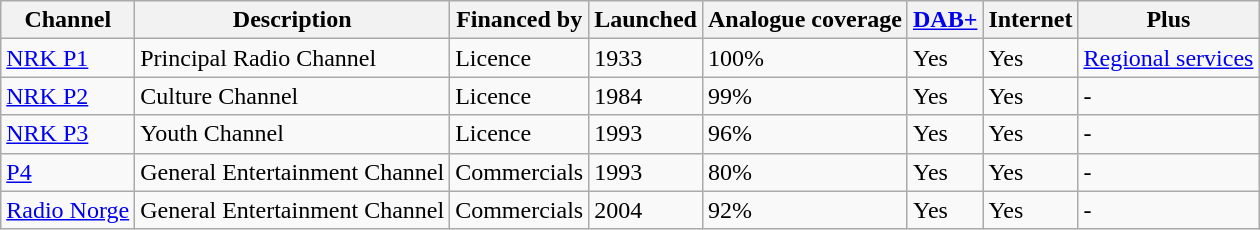<table class="wikitable">
<tr>
<th>Channel</th>
<th>Description</th>
<th>Financed by</th>
<th>Launched</th>
<th>Analogue coverage</th>
<th><a href='#'>DAB+</a></th>
<th>Internet</th>
<th>Plus</th>
</tr>
<tr>
<td><a href='#'>NRK P1</a></td>
<td>Principal Radio Channel</td>
<td>Licence</td>
<td>1933</td>
<td>100%</td>
<td>Yes</td>
<td>Yes</td>
<td><a href='#'>Regional services</a></td>
</tr>
<tr>
<td><a href='#'>NRK P2</a></td>
<td>Culture Channel</td>
<td>Licence</td>
<td>1984</td>
<td>99%</td>
<td>Yes</td>
<td>Yes</td>
<td>-</td>
</tr>
<tr>
<td><a href='#'>NRK P3</a></td>
<td>Youth Channel</td>
<td>Licence</td>
<td>1993</td>
<td>96%</td>
<td>Yes</td>
<td>Yes</td>
<td>-</td>
</tr>
<tr>
<td><a href='#'>P4</a></td>
<td>General Entertainment Channel</td>
<td>Commercials</td>
<td>1993</td>
<td>80%</td>
<td>Yes</td>
<td>Yes</td>
<td>-</td>
</tr>
<tr>
<td><a href='#'>Radio Norge</a></td>
<td>General Entertainment Channel</td>
<td>Commercials</td>
<td>2004</td>
<td>92%</td>
<td>Yes</td>
<td>Yes</td>
<td>-</td>
</tr>
</table>
